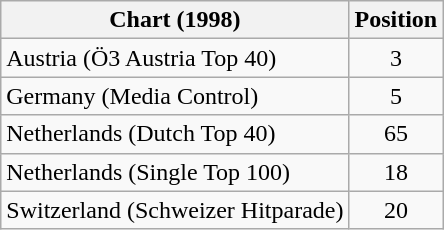<table class="wikitable sortable">
<tr>
<th>Chart (1998)</th>
<th>Position</th>
</tr>
<tr>
<td>Austria (Ö3 Austria Top 40)</td>
<td align="center">3</td>
</tr>
<tr>
<td>Germany (Media Control)</td>
<td align="center">5</td>
</tr>
<tr>
<td>Netherlands (Dutch Top 40)</td>
<td align="center">65</td>
</tr>
<tr>
<td>Netherlands (Single Top 100)</td>
<td align="center">18</td>
</tr>
<tr>
<td>Switzerland (Schweizer Hitparade)</td>
<td align="center">20</td>
</tr>
</table>
